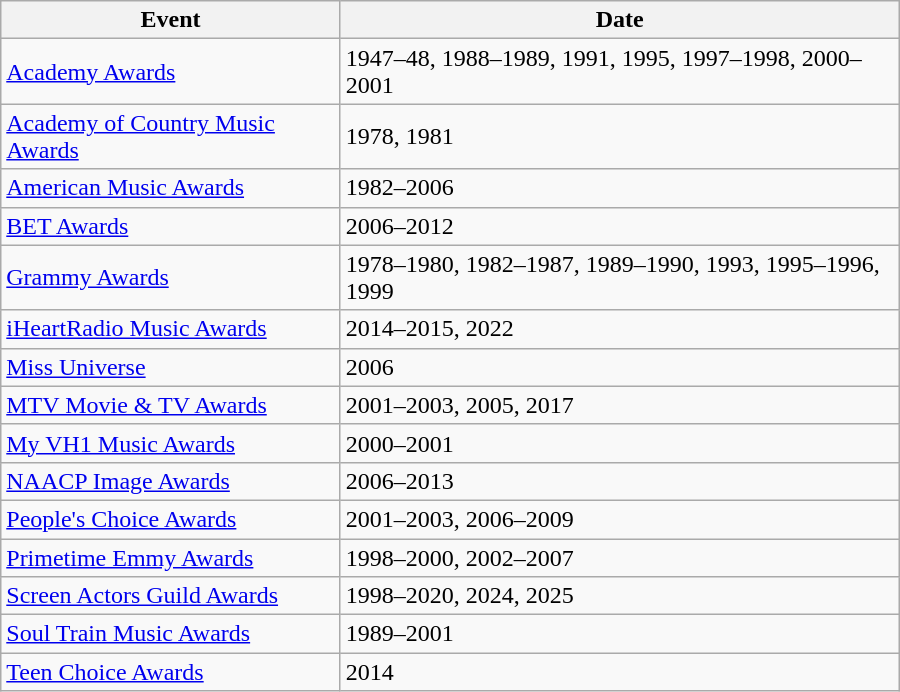<table class="wikitable" width="600">
<tr>
<th>Event</th>
<th>Date</th>
</tr>
<tr>
<td><a href='#'>Academy Awards</a></td>
<td>1947–48, 1988–1989, 1991, 1995, 1997–1998, 2000–2001</td>
</tr>
<tr>
<td><a href='#'>Academy of Country Music Awards</a></td>
<td>1978, 1981</td>
</tr>
<tr>
<td><a href='#'>American Music Awards</a></td>
<td>1982–2006</td>
</tr>
<tr>
<td><a href='#'>BET Awards</a></td>
<td>2006–2012</td>
</tr>
<tr>
<td><a href='#'>Grammy Awards</a></td>
<td>1978–1980, 1982–1987, 1989–1990, 1993, 1995–1996, 1999</td>
</tr>
<tr>
<td><a href='#'>iHeartRadio Music Awards</a></td>
<td>2014–2015, 2022</td>
</tr>
<tr>
<td><a href='#'>Miss Universe</a></td>
<td>2006</td>
</tr>
<tr>
<td><a href='#'>MTV Movie & TV Awards</a></td>
<td>2001–2003, 2005, 2017</td>
</tr>
<tr>
<td><a href='#'>My VH1 Music Awards</a></td>
<td>2000–2001</td>
</tr>
<tr>
<td><a href='#'>NAACP Image Awards</a></td>
<td>2006–2013</td>
</tr>
<tr>
<td><a href='#'>People's Choice Awards</a></td>
<td>2001–2003, 2006–2009</td>
</tr>
<tr>
<td><a href='#'>Primetime Emmy Awards</a></td>
<td>1998–2000, 2002–2007</td>
</tr>
<tr>
<td><a href='#'>Screen Actors Guild Awards</a></td>
<td>1998–2020, 2024, 2025</td>
</tr>
<tr>
<td><a href='#'>Soul Train Music Awards</a></td>
<td>1989–2001</td>
</tr>
<tr>
<td><a href='#'>Teen Choice Awards</a></td>
<td>2014</td>
</tr>
</table>
